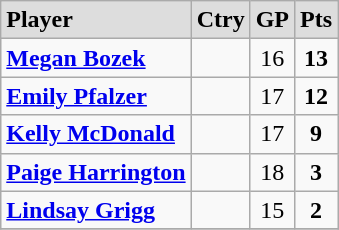<table class="wikitable">
<tr align="center" style="font-weight:bold; background-color:#dddddd;" |>
<td align="left">Player</td>
<td>Ctry</td>
<td>GP</td>
<td>Pts</td>
</tr>
<tr align="center">
<td align="left"><strong><a href='#'>Megan Bozek</a></strong></td>
<td></td>
<td>16</td>
<td><strong>13</strong></td>
</tr>
<tr align="center">
<td align="left"><strong><a href='#'>Emily Pfalzer</a></strong></td>
<td></td>
<td>17</td>
<td><strong>12</strong></td>
</tr>
<tr align="center">
<td align="left"><strong><a href='#'>Kelly McDonald</a></strong></td>
<td></td>
<td>17</td>
<td><strong>9</strong></td>
</tr>
<tr align="center">
<td align="left"><strong><a href='#'>Paige Harrington</a></strong></td>
<td></td>
<td>18</td>
<td><strong>3</strong></td>
</tr>
<tr align="center">
<td align="left"><strong><a href='#'>Lindsay Grigg</a></strong></td>
<td></td>
<td>15</td>
<td><strong>2</strong></td>
</tr>
<tr align="center">
</tr>
</table>
